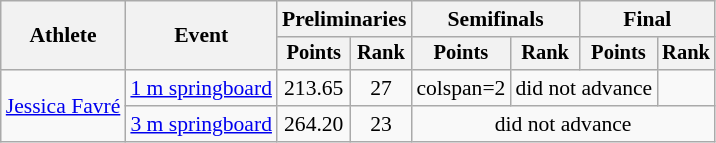<table class=wikitable style="font-size:90%;">
<tr>
<th rowspan="2">Athlete</th>
<th rowspan="2">Event</th>
<th colspan="2">Preliminaries</th>
<th colspan="2">Semifinals</th>
<th colspan="2">Final</th>
</tr>
<tr style="font-size:95%">
<th>Points</th>
<th>Rank</th>
<th>Points</th>
<th>Rank</th>
<th>Points</th>
<th>Rank</th>
</tr>
<tr align=center>
<td align=left rowspan=2><a href='#'>Jessica Favré</a></td>
<td align=left><a href='#'>1 m springboard</a></td>
<td>213.65</td>
<td>27</td>
<td>colspan=2 </td>
<td colspan=2>did not advance</td>
</tr>
<tr align=center>
<td align=left><a href='#'>3 m springboard</a></td>
<td>264.20</td>
<td>23</td>
<td colspan=4>did not advance</td>
</tr>
</table>
